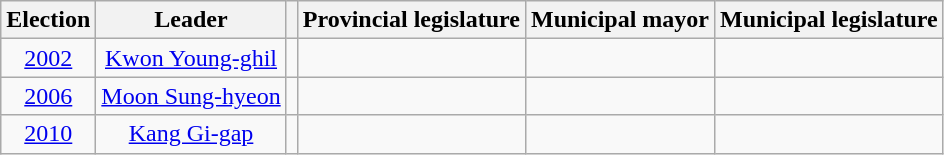<table class="wikitable" style="text-align:center">
<tr>
<th>Election</th>
<th>Leader</th>
<th></th>
<th>Provincial legislature</th>
<th>Municipal mayor</th>
<th>Municipal legislature</th>
</tr>
<tr>
<td><a href='#'>2002</a></td>
<td><a href='#'>Kwon Young-ghil</a></td>
<td></td>
<td></td>
<td></td>
<td></td>
</tr>
<tr>
<td><a href='#'>2006</a></td>
<td><a href='#'>Moon Sung-hyeon</a></td>
<td></td>
<td></td>
<td></td>
<td></td>
</tr>
<tr>
<td><a href='#'>2010</a></td>
<td><a href='#'>Kang Gi-gap</a></td>
<td></td>
<td></td>
<td></td>
<td></td>
</tr>
</table>
